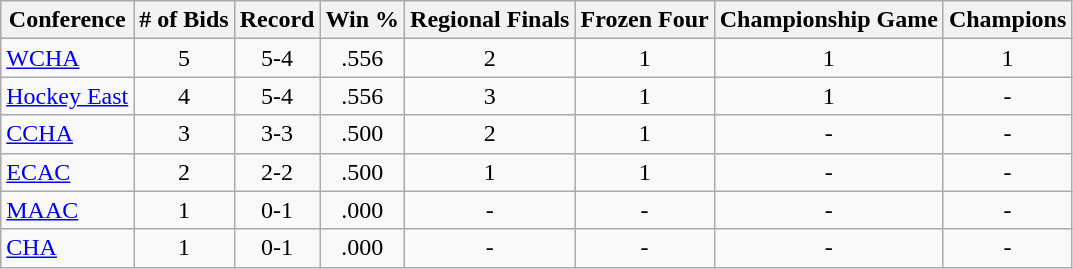<table class="wikitable sortable">
<tr>
<th>Conference</th>
<th># of Bids</th>
<th>Record</th>
<th>Win %</th>
<th>Regional Finals</th>
<th>Frozen Four</th>
<th>Championship Game</th>
<th>Champions</th>
</tr>
<tr align="center">
<td align="left"><a href='#'>WCHA</a></td>
<td>5</td>
<td>5-4</td>
<td>.556</td>
<td>2</td>
<td>1</td>
<td>1</td>
<td>1</td>
</tr>
<tr align="center">
<td align="left"><a href='#'>Hockey East</a></td>
<td>4</td>
<td>5-4</td>
<td>.556</td>
<td>3</td>
<td>1</td>
<td>1</td>
<td>-</td>
</tr>
<tr align="center">
<td align="left"><a href='#'>CCHA</a></td>
<td>3</td>
<td>3-3</td>
<td>.500</td>
<td>2</td>
<td>1</td>
<td>-</td>
<td>-</td>
</tr>
<tr align="center">
<td align="left"><a href='#'>ECAC</a></td>
<td>2</td>
<td>2-2</td>
<td>.500</td>
<td>1</td>
<td>1</td>
<td>-</td>
<td>-</td>
</tr>
<tr align="center">
<td align="left"><a href='#'>MAAC</a></td>
<td>1</td>
<td>0-1</td>
<td>.000</td>
<td>-</td>
<td>-</td>
<td>-</td>
<td>-</td>
</tr>
<tr align="center">
<td align="left"><a href='#'>CHA</a></td>
<td>1</td>
<td>0-1</td>
<td>.000</td>
<td>-</td>
<td>-</td>
<td>-</td>
<td>-</td>
</tr>
</table>
